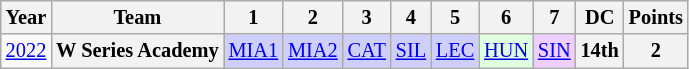<table class="wikitable" style="text-align:center; font-size:85%">
<tr>
<th>Year</th>
<th>Team</th>
<th>1</th>
<th>2</th>
<th>3</th>
<th>4</th>
<th>5</th>
<th>6</th>
<th>7</th>
<th>DC</th>
<th>Points</th>
</tr>
<tr>
<td><a href='#'>2022</a></td>
<th nowrap>W Series Academy</th>
<td style="background:#cfcfff;"><a href='#'>MIA1</a><br></td>
<td style="background:#cfcfff;"><a href='#'>MIA2</a><br></td>
<td style="background:#cfcfff;"><a href='#'>CAT</a><br></td>
<td style="background:#cfcfff;"><a href='#'>SIL</a><br></td>
<td style="background:#cfcfff;"><a href='#'>LEC</a><br></td>
<td style="background:#dfffdf;"><a href='#'>HUN</a><br></td>
<td style="background:#EFCFFF;"><a href='#'>SIN</a><br></td>
<th>14th</th>
<th>2</th>
</tr>
</table>
